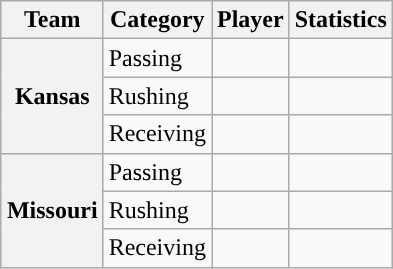<table class="wikitable" style="float:right">
<tr>
<th>Team</th>
<th>Category</th>
<th>Player</th>
<th>Statistics</th>
</tr>
<tr>
<th rowspan=3>Kansas</th>
<td>Passing</td>
<td></td>
<td></td>
</tr>
<tr>
<td>Rushing</td>
<td></td>
<td></td>
</tr>
<tr>
<td>Receiving</td>
<td></td>
<td></td>
</tr>
<tr>
<th rowspan=3>Missouri</th>
<td>Passing</td>
<td></td>
<td></td>
</tr>
<tr>
<td>Rushing</td>
<td></td>
<td></td>
</tr>
<tr>
<td>Receiving</td>
<td></td>
<td></td>
</tr>
</table>
